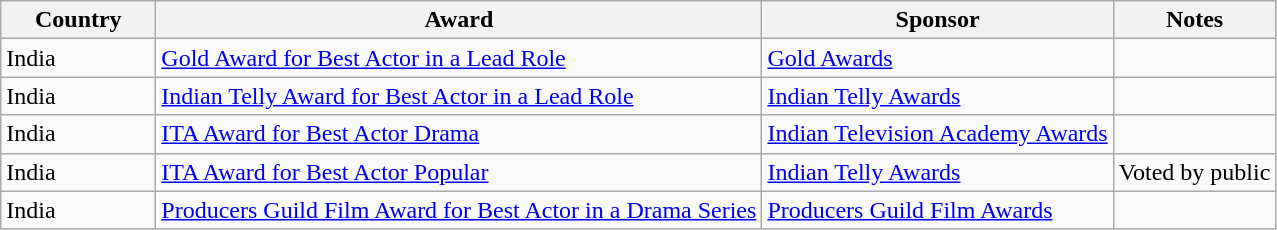<table class="wikitable sortable">
<tr>
<th style="width:6em;">Country</th>
<th>Award</th>
<th>Sponsor</th>
<th>Notes</th>
</tr>
<tr>
<td>India</td>
<td><a href='#'>Gold Award for Best Actor in a Lead Role</a></td>
<td><a href='#'>Gold Awards</a></td>
<td></td>
</tr>
<tr>
<td>India</td>
<td><a href='#'>Indian Telly Award for Best Actor in a Lead Role</a></td>
<td><a href='#'>Indian Telly Awards</a></td>
<td></td>
</tr>
<tr>
<td>India</td>
<td><a href='#'>ITA Award for Best Actor Drama</a></td>
<td><a href='#'>Indian Television Academy Awards</a></td>
<td></td>
</tr>
<tr>
<td>India</td>
<td><a href='#'>ITA Award for Best Actor Popular</a></td>
<td><a href='#'>Indian Telly Awards</a></td>
<td>Voted by public</td>
</tr>
<tr>
<td>India</td>
<td><a href='#'>Producers Guild Film Award for Best Actor in a Drama Series</a></td>
<td><a href='#'>Producers Guild Film Awards</a></td>
<td></td>
</tr>
</table>
